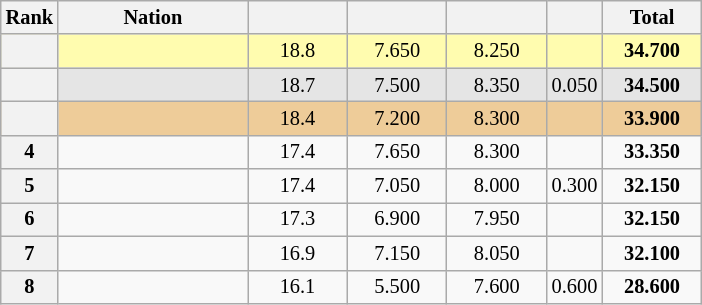<table class="wikitable sortable" style="text-align:center; font-size:85%">
<tr>
<th scope="col" style="width:25px;">Rank</th>
<th ! scope="col" style="width:120px;">Nation</th>
<th ! scope="col" style="width:60px;"></th>
<th ! scope="col" style="width:60px;"></th>
<th ! scope="col" style="width:60px;"></th>
<th ! scope="col" style="width:30px;"></th>
<th ! scope="col" style="width:60px;">Total</th>
</tr>
<tr bgcolor=fffcaf>
<th scope=row></th>
<td align=left></td>
<td>18.8</td>
<td>7.650</td>
<td>8.250</td>
<td></td>
<td><strong>34.700</strong></td>
</tr>
<tr bgcolor=e5e5e5>
<th scope=row></th>
<td align=left></td>
<td>18.7</td>
<td>7.500</td>
<td>8.350</td>
<td>0.050</td>
<td><strong>34.500</strong></td>
</tr>
<tr bgcolor=eecc99>
<th scope=row></th>
<td align=left></td>
<td>18.4</td>
<td>7.200</td>
<td>8.300</td>
<td></td>
<td><strong>33.900</strong></td>
</tr>
<tr>
<th scope=row>4</th>
<td align=left></td>
<td>17.4</td>
<td>7.650</td>
<td>8.300</td>
<td></td>
<td><strong>33.350</strong></td>
</tr>
<tr>
<th scope=row>5</th>
<td align=left></td>
<td>17.4</td>
<td>7.050</td>
<td>8.000</td>
<td>0.300</td>
<td><strong>32.150</strong></td>
</tr>
<tr>
<th scope=row>6</th>
<td align=left></td>
<td>17.3</td>
<td>6.900</td>
<td>7.950</td>
<td></td>
<td><strong>32.150</strong></td>
</tr>
<tr>
<th scope=row>7</th>
<td align=left></td>
<td>16.9</td>
<td>7.150</td>
<td>8.050</td>
<td></td>
<td><strong>32.100</strong></td>
</tr>
<tr>
<th scope=row>8</th>
<td align=left></td>
<td>16.1</td>
<td>5.500</td>
<td>7.600</td>
<td>0.600</td>
<td><strong>28.600</strong></td>
</tr>
</table>
